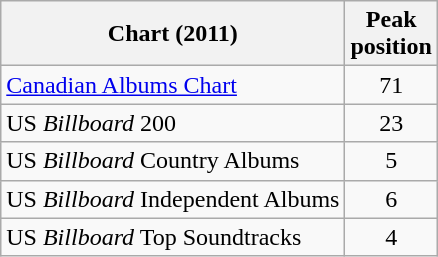<table class="wikitable sortable">
<tr>
<th>Chart (2011)</th>
<th>Peak<br>position</th>
</tr>
<tr>
<td><a href='#'>Canadian Albums Chart</a></td>
<td style="text-align:center;">71</td>
</tr>
<tr>
<td>US <em>Billboard</em> 200</td>
<td style="text-align:center;">23</td>
</tr>
<tr>
<td>US <em>Billboard</em> Country Albums</td>
<td style="text-align:center;">5</td>
</tr>
<tr>
<td>US <em>Billboard</em> Independent Albums</td>
<td style="text-align:center;">6</td>
</tr>
<tr>
<td>US <em>Billboard</em> Top Soundtracks</td>
<td style="text-align:center;">4</td>
</tr>
</table>
